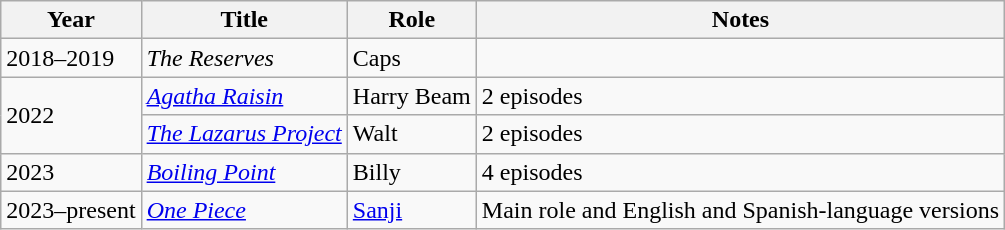<table class="wikitable sortable">
<tr>
<th>Year</th>
<th>Title</th>
<th>Role</th>
<th class="unsortable">Notes</th>
</tr>
<tr>
<td>2018–2019</td>
<td><em>The Reserves</em></td>
<td>Caps</td>
<td></td>
</tr>
<tr>
<td rowspan="2">2022</td>
<td><em><a href='#'>Agatha Raisin</a></em></td>
<td>Harry Beam</td>
<td>2 episodes</td>
</tr>
<tr>
<td><em><a href='#'>The Lazarus Project</a></em></td>
<td>Walt</td>
<td>2 episodes</td>
</tr>
<tr>
<td>2023</td>
<td><em><a href='#'>Boiling Point</a></em></td>
<td>Billy</td>
<td>4 episodes</td>
</tr>
<tr>
<td>2023–present</td>
<td><em><a href='#'>One Piece</a></em></td>
<td><a href='#'>Sanji</a></td>
<td>Main role and English and Spanish-language versions</td>
</tr>
</table>
